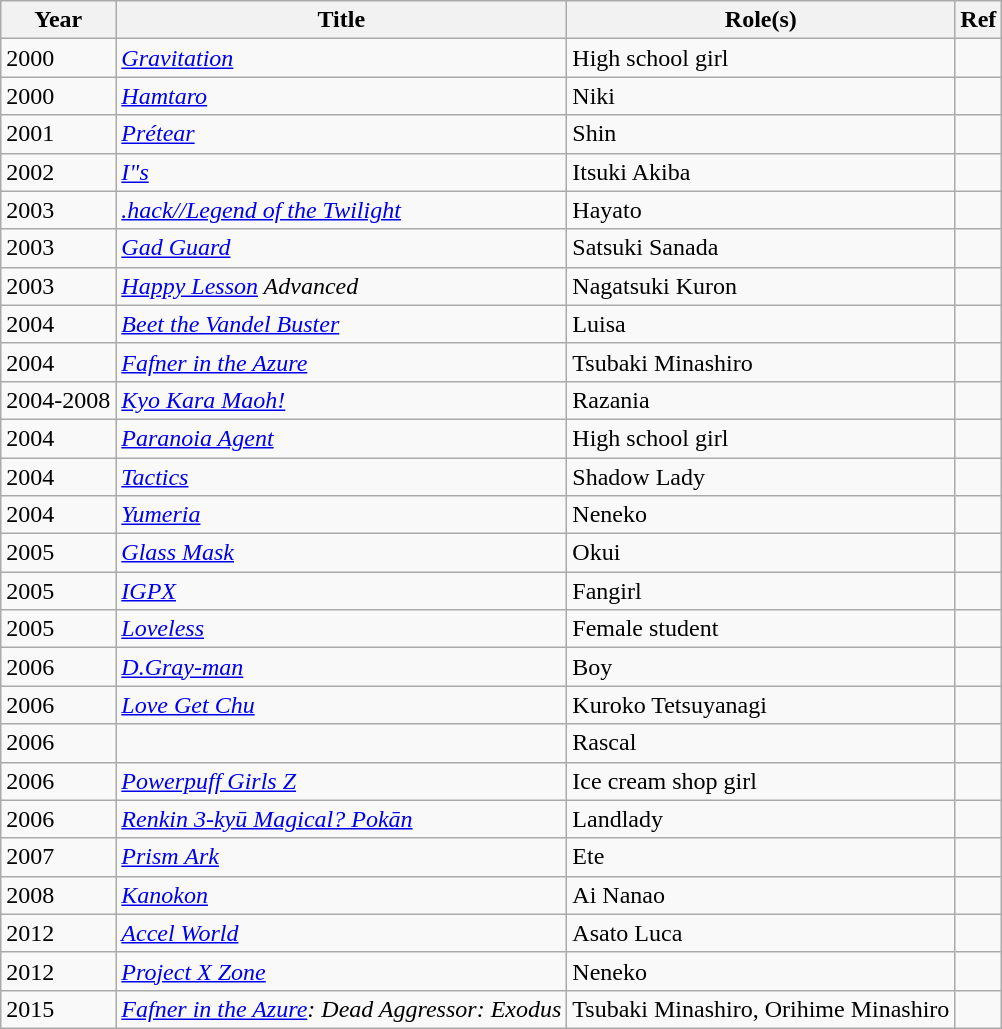<table class="wikitable">
<tr>
<th>Year</th>
<th>Title</th>
<th>Role(s)</th>
<th>Ref</th>
</tr>
<tr>
<td>2000</td>
<td><em><a href='#'>Gravitation</a></em></td>
<td>High school girl</td>
<td></td>
</tr>
<tr>
<td>2000</td>
<td><em><a href='#'>Hamtaro</a></em></td>
<td>Niki</td>
<td></td>
</tr>
<tr>
<td>2001</td>
<td><em><a href='#'>Prétear</a></em></td>
<td>Shin</td>
<td></td>
</tr>
<tr>
<td>2002</td>
<td><em><a href='#'>I"s</a></em></td>
<td>Itsuki Akiba</td>
<td></td>
</tr>
<tr>
<td>2003</td>
<td><em><a href='#'>.hack//Legend of the Twilight</a></em></td>
<td>Hayato</td>
<td></td>
</tr>
<tr>
<td>2003</td>
<td><em><a href='#'>Gad Guard</a></em></td>
<td>Satsuki Sanada</td>
<td></td>
</tr>
<tr>
<td>2003</td>
<td><em><a href='#'>Happy Lesson</a> Advanced</em></td>
<td>Nagatsuki Kuron</td>
<td></td>
</tr>
<tr>
<td>2004</td>
<td><em><a href='#'>Beet the Vandel Buster</a></em></td>
<td>Luisa</td>
<td></td>
</tr>
<tr>
<td>2004</td>
<td><em><a href='#'>Fafner in the Azure</a></em></td>
<td>Tsubaki Minashiro</td>
<td></td>
</tr>
<tr>
<td>2004-2008</td>
<td><em><a href='#'>Kyo Kara Maoh!</a></em></td>
<td>Razania</td>
<td></td>
</tr>
<tr>
<td>2004</td>
<td><em><a href='#'>Paranoia Agent</a></em></td>
<td>High school girl</td>
<td></td>
</tr>
<tr>
<td>2004</td>
<td><em><a href='#'>Tactics</a></em></td>
<td>Shadow Lady</td>
<td></td>
</tr>
<tr>
<td>2004</td>
<td><em><a href='#'>Yumeria</a></em></td>
<td>Neneko</td>
<td></td>
</tr>
<tr>
<td>2005</td>
<td><em><a href='#'>Glass Mask</a></em></td>
<td>Okui</td>
<td></td>
</tr>
<tr>
<td>2005</td>
<td><em><a href='#'>IGPX</a></em></td>
<td>Fangirl</td>
<td></td>
</tr>
<tr>
<td>2005</td>
<td><em><a href='#'>Loveless</a></em></td>
<td>Female student</td>
<td></td>
</tr>
<tr>
<td>2006</td>
<td><em><a href='#'>D.Gray-man</a></em></td>
<td>Boy</td>
<td></td>
</tr>
<tr>
<td>2006</td>
<td><em><a href='#'>Love Get Chu</a></em></td>
<td>Kuroko Tetsuyanagi</td>
<td></td>
</tr>
<tr>
<td>2006</td>
<td></td>
<td>Rascal</td>
<td></td>
</tr>
<tr>
<td>2006</td>
<td><em><a href='#'>Powerpuff Girls Z</a></em></td>
<td>Ice cream shop girl</td>
<td></td>
</tr>
<tr>
<td>2006</td>
<td><em><a href='#'>Renkin 3-kyū Magical? Pokān</a></em></td>
<td>Landlady</td>
<td></td>
</tr>
<tr>
<td>2007</td>
<td><em><a href='#'>Prism Ark</a></em></td>
<td>Ete</td>
<td></td>
</tr>
<tr>
<td>2008</td>
<td><em><a href='#'>Kanokon</a></em></td>
<td>Ai Nanao</td>
<td></td>
</tr>
<tr>
<td>2012</td>
<td><em><a href='#'>Accel World</a></em></td>
<td>Asato Luca</td>
<td></td>
</tr>
<tr>
<td>2012</td>
<td><em><a href='#'>Project X Zone</a></em></td>
<td>Neneko</td>
<td></td>
</tr>
<tr>
<td>2015</td>
<td><em><a href='#'>Fafner in the Azure</a>: Dead Aggressor: Exodus</em></td>
<td>Tsubaki Minashiro, Orihime Minashiro</td>
<td></td>
</tr>
</table>
